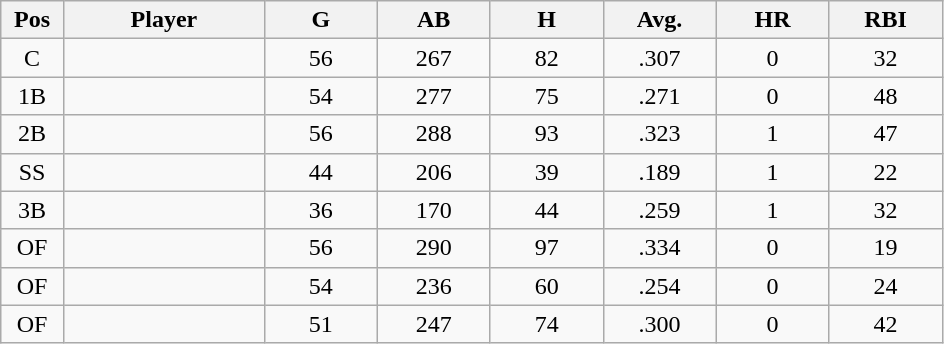<table class="wikitable sortable">
<tr>
<th bgcolor="#DDDDFF" width="5%">Pos</th>
<th bgcolor="#DDDDFF" width="16%">Player</th>
<th bgcolor="#DDDDFF" width="9%">G</th>
<th bgcolor="#DDDDFF" width="9%">AB</th>
<th bgcolor="#DDDDFF" width="9%">H</th>
<th bgcolor="#DDDDFF" width="9%">Avg.</th>
<th bgcolor="#DDDDFF" width="9%">HR</th>
<th bgcolor="#DDDDFF" width="9%">RBI</th>
</tr>
<tr align="center">
<td>C</td>
<td></td>
<td>56</td>
<td>267</td>
<td>82</td>
<td>.307</td>
<td>0</td>
<td>32</td>
</tr>
<tr align="center">
<td>1B</td>
<td></td>
<td>54</td>
<td>277</td>
<td>75</td>
<td>.271</td>
<td>0</td>
<td>48</td>
</tr>
<tr align="center">
<td>2B</td>
<td></td>
<td>56</td>
<td>288</td>
<td>93</td>
<td>.323</td>
<td>1</td>
<td>47</td>
</tr>
<tr align="center">
<td>SS</td>
<td></td>
<td>44</td>
<td>206</td>
<td>39</td>
<td>.189</td>
<td>1</td>
<td>22</td>
</tr>
<tr align="center">
<td>3B</td>
<td></td>
<td>36</td>
<td>170</td>
<td>44</td>
<td>.259</td>
<td>1</td>
<td>32</td>
</tr>
<tr align="center">
<td>OF</td>
<td></td>
<td>56</td>
<td>290</td>
<td>97</td>
<td>.334</td>
<td>0</td>
<td>19</td>
</tr>
<tr align="center">
<td>OF</td>
<td></td>
<td>54</td>
<td>236</td>
<td>60</td>
<td>.254</td>
<td>0</td>
<td>24</td>
</tr>
<tr align="center">
<td>OF</td>
<td></td>
<td>51</td>
<td>247</td>
<td>74</td>
<td>.300</td>
<td>0</td>
<td>42</td>
</tr>
</table>
